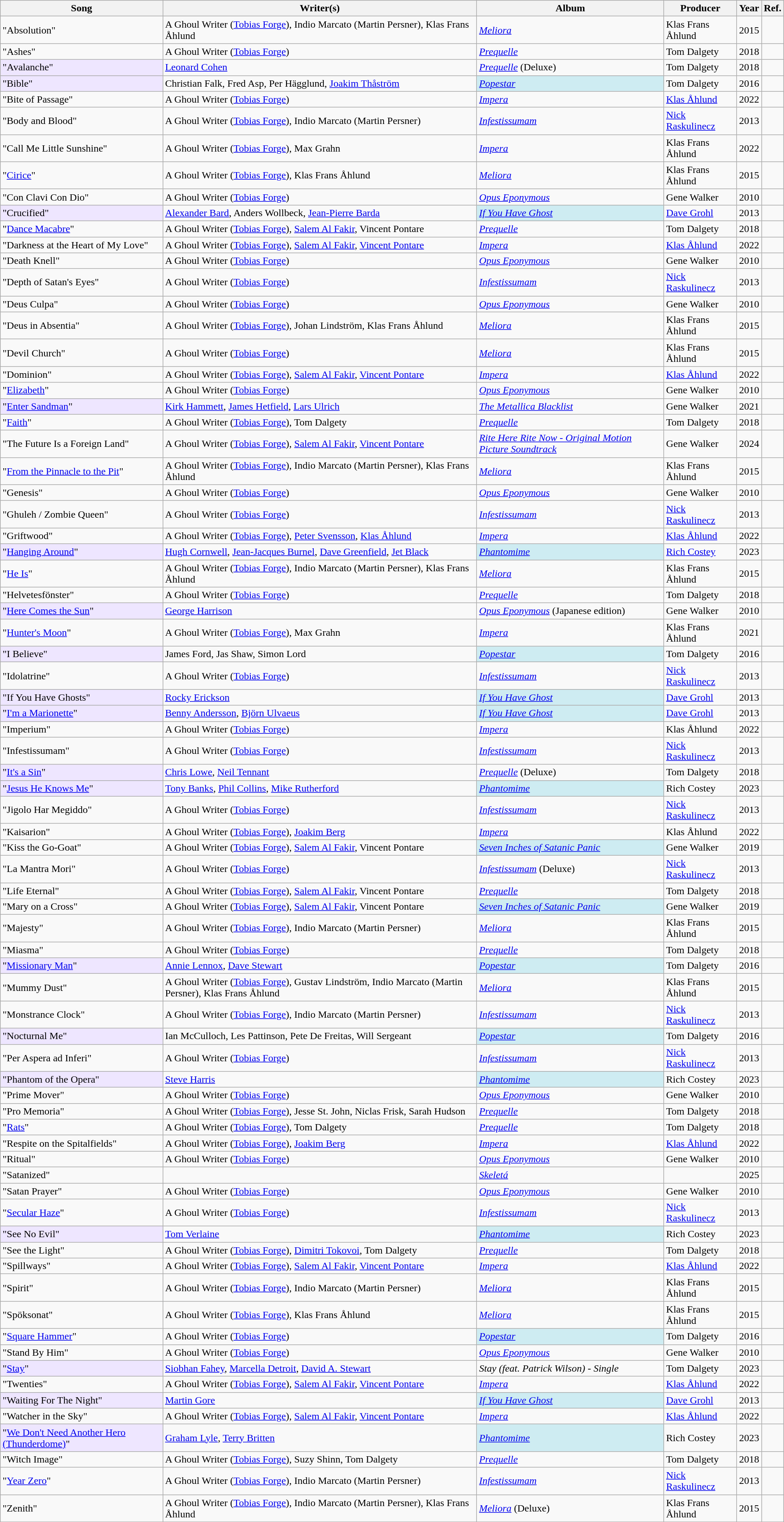<table class="wikitable sortable">
<tr>
<th>Song</th>
<th>Writer(s)</th>
<th>Album</th>
<th>Producer</th>
<th>Year</th>
<th>Ref.</th>
</tr>
<tr>
<td> "Absolution"</td>
<td>A Ghoul Writer (<a href='#'>Tobias Forge</a>), Indio Marcato (Martin Persner), Klas Frans Åhlund</td>
<td><em><a href='#'>Meliora</a></em></td>
<td>Klas Frans Åhlund</td>
<td>2015</td>
<td></td>
</tr>
<tr>
<td>"Ashes"</td>
<td>A Ghoul Writer (<a href='#'>Tobias Forge</a>)</td>
<td><em><a href='#'>Prequelle</a></em></td>
<td>Tom Dalgety</td>
<td>2018</td>
<td></td>
</tr>
<tr>
<td style="background:#EEE6FF;">"Avalanche"</td>
<td><a href='#'>Leonard Cohen</a></td>
<td><em><a href='#'>Prequelle</a></em> (Deluxe)</td>
<td>Tom Dalgety</td>
<td>2018</td>
<td></td>
</tr>
<tr>
<td style="background:#EEE6FF;">"Bible"</td>
<td>Christian Falk, Fred Asp, Per Hägglund, <a href='#'>Joakim Thåström</a></td>
<td style="background:#CEECF2; color: white;"><em><a href='#'>Popestar</a></em></td>
<td>Tom Dalgety</td>
<td>2016</td>
<td></td>
</tr>
<tr>
<td> "Bite of Passage"</td>
<td>A Ghoul Writer (<a href='#'>Tobias Forge</a>)</td>
<td><em><a href='#'>Impera</a></em></td>
<td><a href='#'>Klas Åhlund</a></td>
<td>2022</td>
<td></td>
</tr>
<tr>
<td>"Body and Blood"</td>
<td>A Ghoul Writer (<a href='#'>Tobias Forge</a>), Indio Marcato (Martin Persner)</td>
<td><em><a href='#'>Infestissumam</a></em></td>
<td><a href='#'>Nick Raskulinecz</a></td>
<td>2013</td>
<td></td>
</tr>
<tr>
<td> "Call Me Little Sunshine"</td>
<td>A Ghoul Writer (<a href='#'>Tobias Forge</a>), Max Grahn</td>
<td><em><a href='#'>Impera</a></em></td>
<td>Klas Frans Åhlund</td>
<td>2022</td>
<td></td>
</tr>
<tr>
<td>"<a href='#'>Cirice</a>"</td>
<td>A Ghoul Writer (<a href='#'>Tobias Forge</a>), Klas Frans Åhlund</td>
<td><em><a href='#'>Meliora</a></em></td>
<td>Klas Frans Åhlund</td>
<td>2015</td>
<td></td>
</tr>
<tr>
<td>"Con Clavi Con Dio"</td>
<td>A Ghoul Writer (<a href='#'>Tobias Forge</a>)</td>
<td><em><a href='#'>Opus Eponymous</a></em></td>
<td>Gene Walker</td>
<td>2010</td>
<td></td>
</tr>
<tr>
<td style="background:#EEE6FF;">"Crucified"</td>
<td><a href='#'>Alexander Bard</a>, Anders Wollbeck, <a href='#'>Jean-Pierre Barda</a></td>
<td style="background:#CEECF2; color: white;"><em><a href='#'>If You Have Ghost</a></em></td>
<td><a href='#'>Dave Grohl</a></td>
<td>2013</td>
<td></td>
</tr>
<tr>
<td> "<a href='#'>Dance Macabre</a>"</td>
<td>A Ghoul Writer (<a href='#'>Tobias Forge</a>), <a href='#'>Salem Al Fakir</a>, Vincent Pontare</td>
<td><em><a href='#'>Prequelle</a></em></td>
<td>Tom Dalgety</td>
<td>2018</td>
<td></td>
</tr>
<tr>
<td>"Darkness at the Heart of My Love"</td>
<td>A Ghoul Writer (<a href='#'>Tobias Forge</a>), <a href='#'>Salem Al Fakir</a>, <a href='#'>Vincent Pontare</a></td>
<td><em><a href='#'>Impera</a></em></td>
<td><a href='#'>Klas Åhlund</a></td>
<td>2022</td>
<td></td>
</tr>
<tr>
<td>"Death Knell"</td>
<td>A Ghoul Writer (<a href='#'>Tobias Forge</a>)</td>
<td><em><a href='#'>Opus Eponymous</a></em></td>
<td>Gene Walker</td>
<td>2010</td>
<td></td>
</tr>
<tr>
<td>"Depth of Satan's Eyes"</td>
<td>A Ghoul Writer (<a href='#'>Tobias Forge</a>)</td>
<td><em><a href='#'>Infestissumam</a></em></td>
<td><a href='#'>Nick Raskulinecz</a></td>
<td>2013</td>
<td></td>
</tr>
<tr>
<td>"Deus Culpa"</td>
<td>A Ghoul Writer (<a href='#'>Tobias Forge</a>)</td>
<td><em><a href='#'>Opus Eponymous</a></em></td>
<td>Gene Walker</td>
<td>2010</td>
<td></td>
</tr>
<tr>
<td>"Deus in Absentia"</td>
<td>A Ghoul Writer (<a href='#'>Tobias Forge</a>), Johan Lindström, Klas Frans Åhlund</td>
<td><em><a href='#'>Meliora</a></em></td>
<td>Klas Frans Åhlund</td>
<td>2015</td>
<td></td>
</tr>
<tr>
<td>"Devil Church"</td>
<td>A Ghoul Writer (<a href='#'>Tobias Forge</a>)</td>
<td><em><a href='#'>Meliora</a></em></td>
<td>Klas Frans Åhlund</td>
<td>2015</td>
<td></td>
</tr>
<tr>
<td>"Dominion"</td>
<td>A Ghoul Writer (<a href='#'>Tobias Forge</a>), <a href='#'>Salem Al Fakir</a>, <a href='#'>Vincent Pontare</a></td>
<td><em><a href='#'>Impera</a></em></td>
<td><a href='#'>Klas Åhlund</a></td>
<td>2022</td>
<td></td>
</tr>
<tr>
<td> "<a href='#'>Elizabeth</a>"</td>
<td>A Ghoul Writer (<a href='#'>Tobias Forge</a>)</td>
<td><em><a href='#'>Opus Eponymous</a></em></td>
<td>Gene Walker</td>
<td>2010</td>
<td></td>
</tr>
<tr>
<td style="background:#EEE6FF;">"<a href='#'>Enter Sandman</a>"</td>
<td><a href='#'>Kirk Hammett</a>, <a href='#'>James Hetfield</a>, <a href='#'>Lars Ulrich</a></td>
<td><em><a href='#'>The Metallica Blacklist</a></em></td>
<td>Gene Walker</td>
<td>2021</td>
<td></td>
</tr>
<tr>
<td> "<a href='#'>Faith</a>"</td>
<td>A Ghoul Writer (<a href='#'>Tobias Forge</a>), Tom Dalgety</td>
<td><em><a href='#'>Prequelle</a></em></td>
<td>Tom Dalgety</td>
<td>2018</td>
<td></td>
</tr>
<tr>
<td>"The Future Is a Foreign Land"</td>
<td>A Ghoul Writer (<a href='#'>Tobias Forge</a>), <a href='#'>Salem Al Fakir</a>, <a href='#'>Vincent Pontare</a></td>
<td><em><a href='#'>Rite Here Rite Now - Original Motion Picture Soundtrack</a></em></td>
<td>Gene Walker</td>
<td>2024</td>
<td></td>
</tr>
<tr>
<td>"<a href='#'>From the Pinnacle to the Pit</a>"</td>
<td>A Ghoul Writer (<a href='#'>Tobias Forge</a>), Indio Marcato (Martin Persner), Klas Frans Åhlund</td>
<td><em><a href='#'>Meliora</a></em></td>
<td>Klas Frans Åhlund</td>
<td>2015</td>
<td></td>
</tr>
<tr>
<td> "Genesis"</td>
<td>A Ghoul Writer (<a href='#'>Tobias Forge</a>)</td>
<td><em><a href='#'>Opus Eponymous</a></em></td>
<td>Gene Walker</td>
<td>2010</td>
<td></td>
</tr>
<tr>
<td>"Ghuleh / Zombie Queen"</td>
<td>A Ghoul Writer (<a href='#'>Tobias Forge</a>)</td>
<td><em><a href='#'>Infestissumam</a></em></td>
<td><a href='#'>Nick Raskulinecz</a></td>
<td>2013</td>
<td></td>
</tr>
<tr>
<td>"Griftwood"</td>
<td>A Ghoul Writer (<a href='#'>Tobias Forge</a>), <a href='#'>Peter Svensson</a>, <a href='#'>Klas Åhlund</a></td>
<td><em><a href='#'>Impera</a></em></td>
<td><a href='#'>Klas Åhlund</a></td>
<td>2022</td>
<td></td>
</tr>
<tr>
<td style="background:#EEE6FF;"> "<a href='#'>Hanging Around</a>"</td>
<td><a href='#'>Hugh Cornwell</a>, <a href='#'>Jean-Jacques Burnel</a>, <a href='#'>Dave Greenfield</a>, <a href='#'>Jet Black</a></td>
<td style="background:#CEECF2;"><em><a href='#'>Phantomime</a></em></td>
<td><a href='#'>Rich Costey</a></td>
<td>2023</td>
<td></td>
</tr>
<tr>
<td>"<a href='#'>He Is</a>"</td>
<td>A Ghoul Writer (<a href='#'>Tobias Forge</a>), Indio Marcato (Martin Persner), Klas Frans Åhlund</td>
<td><em><a href='#'>Meliora</a></em></td>
<td>Klas Frans Åhlund</td>
<td>2015</td>
<td></td>
</tr>
<tr>
<td>"Helvetesfönster"</td>
<td>A Ghoul Writer (<a href='#'>Tobias Forge</a>)</td>
<td><em><a href='#'>Prequelle</a></em></td>
<td>Tom Dalgety</td>
<td>2018</td>
<td></td>
</tr>
<tr>
<td style="background: #EEE6FF;">"<a href='#'>Here Comes the Sun</a>"</td>
<td><a href='#'>George Harrison</a></td>
<td><em><a href='#'>Opus Eponymous</a></em> (Japanese edition)</td>
<td>Gene Walker</td>
<td>2010</td>
<td></td>
</tr>
<tr>
<td>"<a href='#'>Hunter's Moon</a>"</td>
<td>A Ghoul Writer (<a href='#'>Tobias Forge</a>), Max Grahn</td>
<td><em><a href='#'>Impera</a></em></td>
<td>Klas Frans Åhlund</td>
<td>2021</td>
<td></td>
</tr>
<tr>
<td style="background:#EEE6FF;"> "I Believe"</td>
<td>James Ford, Jas Shaw, Simon Lord</td>
<td style="background:#CEECF2;"><em><a href='#'>Popestar</a></em></td>
<td>Tom Dalgety</td>
<td>2016</td>
<td></td>
</tr>
<tr>
<td>"Idolatrine"</td>
<td>A Ghoul Writer (<a href='#'>Tobias Forge</a>)</td>
<td><em><a href='#'>Infestissumam</a></em></td>
<td><a href='#'>Nick Raskulinecz</a></td>
<td>2013</td>
<td></td>
</tr>
<tr>
<td style="background: #EEE6FF;">"If You Have Ghosts"</td>
<td><a href='#'>Rocky Erickson</a></td>
<td style="background: #CEECF2;"><em><a href='#'>If You Have Ghost</a></em></td>
<td><a href='#'>Dave Grohl</a></td>
<td>2013</td>
<td></td>
</tr>
<tr>
<td style="background:#EEE6FF;">"<a href='#'>I'm a Marionette</a>"</td>
<td><a href='#'>Benny Andersson</a>, <a href='#'>Björn Ulvaeus</a></td>
<td style="background:#CEECF2;"><em><a href='#'>If You Have Ghost</a></em></td>
<td><a href='#'>Dave Grohl</a></td>
<td>2013</td>
<td></td>
</tr>
<tr>
<td>"Imperium"</td>
<td>A Ghoul Writer (<a href='#'>Tobias Forge</a>)</td>
<td><em><a href='#'>Impera</a></em></td>
<td>Klas Åhlund</td>
<td>2022</td>
<td></td>
</tr>
<tr>
<td>"Infestissumam"</td>
<td>A Ghoul Writer (<a href='#'>Tobias Forge</a>)</td>
<td><em><a href='#'>Infestissumam</a></em></td>
<td><a href='#'>Nick Raskulinecz</a></td>
<td>2013</td>
<td></td>
</tr>
<tr>
<td style="background: #EEE6FF;">"<a href='#'>It's a Sin</a>"</td>
<td><a href='#'>Chris Lowe</a>, <a href='#'>Neil Tennant</a></td>
<td><em><a href='#'>Prequelle</a></em> (Deluxe)</td>
<td>Tom Dalgety</td>
<td>2018</td>
<td></td>
</tr>
<tr>
<td style="background: #EEE6FF;"> "<a href='#'>Jesus He Knows Me</a>"</td>
<td><a href='#'>Tony Banks</a>, <a href='#'>Phil Collins</a>, <a href='#'>Mike Rutherford</a></td>
<td style="background: #CEECF2;"><em><a href='#'>Phantomime</a></em></td>
<td>Rich Costey</td>
<td>2023</td>
<td></td>
</tr>
<tr>
<td>"Jigolo Har Megiddo"</td>
<td>A Ghoul Writer (<a href='#'>Tobias Forge</a>)</td>
<td><em><a href='#'>Infestissumam</a></em></td>
<td><a href='#'>Nick Raskulinecz</a></td>
<td>2013</td>
<td></td>
</tr>
<tr>
<td> "Kaisarion"</td>
<td>A Ghoul Writer (<a href='#'>Tobias Forge</a>), <a href='#'>Joakim Berg</a></td>
<td><em><a href='#'>Impera</a></em></td>
<td>Klas Åhlund</td>
<td>2022</td>
<td></td>
</tr>
<tr>
<td>"Kiss the Go-Goat"</td>
<td>A Ghoul Writer (<a href='#'>Tobias Forge</a>), <a href='#'>Salem Al Fakir</a>, Vincent Pontare</td>
<td style="background:#CEECF2;"><em><a href='#'>Seven Inches of Satanic Panic</a></em></td>
<td>Gene Walker</td>
<td>2019</td>
<td></td>
</tr>
<tr>
<td> "La Mantra Mori"</td>
<td>A Ghoul Writer (<a href='#'>Tobias Forge</a>)</td>
<td><em><a href='#'>Infestissumam</a></em> (Deluxe)</td>
<td><a href='#'>Nick Raskulinecz</a></td>
<td>2013</td>
<td></td>
</tr>
<tr>
<td>"Life Eternal"</td>
<td>A Ghoul Writer (<a href='#'>Tobias Forge</a>), <a href='#'>Salem Al Fakir</a>, Vincent Pontare</td>
<td><em><a href='#'>Prequelle</a></em></td>
<td>Tom Dalgety</td>
<td>2018</td>
<td></td>
</tr>
<tr>
<td> "Mary on a Cross"</td>
<td>A Ghoul Writer (<a href='#'>Tobias Forge</a>), <a href='#'>Salem Al Fakir</a>, Vincent Pontare</td>
<td style="background: #CEECF2;"><em><a href='#'>Seven Inches of Satanic Panic</a></em></td>
<td>Gene Walker</td>
<td>2019</td>
<td></td>
</tr>
<tr>
<td>"Majesty"</td>
<td>A Ghoul Writer (<a href='#'>Tobias Forge</a>), Indio Marcato (Martin Persner)</td>
<td><em><a href='#'>Meliora</a></em></td>
<td>Klas Frans Åhlund</td>
<td>2015</td>
<td></td>
</tr>
<tr>
<td>"Miasma"</td>
<td>A Ghoul Writer (<a href='#'>Tobias Forge</a>)</td>
<td><em><a href='#'>Prequelle</a></em></td>
<td>Tom Dalgety</td>
<td>2018</td>
<td></td>
</tr>
<tr>
<td style="background: #EEE6FF;">"<a href='#'>Missionary Man</a>"</td>
<td><a href='#'>Annie Lennox</a>, <a href='#'>Dave Stewart</a></td>
<td style="background: #CEECF2;"><em><a href='#'>Popestar</a></em></td>
<td>Tom Dalgety</td>
<td>2016</td>
<td></td>
</tr>
<tr>
<td>"Mummy Dust"</td>
<td>A Ghoul Writer (<a href='#'>Tobias Forge</a>), Gustav Lindström, Indio Marcato (Martin Persner), Klas Frans Åhlund</td>
<td><em><a href='#'>Meliora</a></em></td>
<td>Klas Frans Åhlund</td>
<td>2015</td>
<td></td>
</tr>
<tr>
<td>"Monstrance Clock"</td>
<td>A Ghoul Writer (<a href='#'>Tobias Forge</a>), Indio Marcato (Martin Persner)</td>
<td><em><a href='#'>Infestissumam</a></em></td>
<td><a href='#'>Nick Raskulinecz</a></td>
<td>2013</td>
<td></td>
</tr>
<tr>
<td style="background: #EEE6FF;"> "Nocturnal Me"</td>
<td>Ian McCulloch, Les Pattinson, Pete De Freitas, Will Sergeant</td>
<td style="background: #CEECF2;"><em><a href='#'>Popestar</a></em></td>
<td>Tom Dalgety</td>
<td>2016</td>
<td></td>
</tr>
<tr>
<td> "Per Aspera ad Inferi"</td>
<td>A Ghoul Writer (<a href='#'>Tobias Forge</a>)</td>
<td><em><a href='#'>Infestissumam</a></em></td>
<td><a href='#'>Nick Raskulinecz</a></td>
<td>2013</td>
<td></td>
</tr>
<tr>
<td style="background:#EEE6FF;">"Phantom of the Opera"</td>
<td><a href='#'>Steve Harris</a></td>
<td style="background:#CEECF2;"><em><a href='#'>Phantomime</a></em></td>
<td>Rich Costey</td>
<td>2023</td>
<td></td>
</tr>
<tr>
<td>"Prime Mover"</td>
<td>A Ghoul Writer (<a href='#'>Tobias Forge</a>)</td>
<td><em><a href='#'>Opus Eponymous</a></em></td>
<td>Gene Walker</td>
<td>2010</td>
<td></td>
</tr>
<tr>
<td>"Pro Memoria"</td>
<td>A Ghoul Writer (<a href='#'>Tobias Forge</a>), Jesse St. John, Niclas Frisk, Sarah Hudson</td>
<td><em><a href='#'>Prequelle</a></em></td>
<td>Tom Dalgety</td>
<td>2018</td>
<td></td>
</tr>
<tr>
<td> "<a href='#'>Rats</a>"</td>
<td>A Ghoul Writer (<a href='#'>Tobias Forge</a>), Tom Dalgety</td>
<td><em><a href='#'>Prequelle</a></em></td>
<td>Tom Dalgety</td>
<td>2018</td>
<td></td>
</tr>
<tr>
<td>"Respite on the Spitalfields"</td>
<td>A Ghoul Writer (<a href='#'>Tobias Forge</a>), <a href='#'>Joakim Berg</a></td>
<td><em><a href='#'>Impera</a></em></td>
<td><a href='#'>Klas Åhlund</a></td>
<td>2022</td>
<td></td>
</tr>
<tr>
<td>"Ritual"</td>
<td>A Ghoul Writer (<a href='#'>Tobias Forge</a>)</td>
<td><em><a href='#'>Opus Eponymous</a></em></td>
<td>Gene Walker</td>
<td>2010</td>
<td></td>
</tr>
<tr>
<td> "Satanized"</td>
<td></td>
<td><em><a href='#'>Skeletá</a></em></td>
<td></td>
<td>2025</td>
<td></td>
</tr>
<tr>
<td>"Satan Prayer"</td>
<td>A Ghoul Writer (<a href='#'>Tobias Forge</a>)</td>
<td><em><a href='#'>Opus Eponymous</a></em></td>
<td>Gene Walker</td>
<td>2010</td>
<td></td>
</tr>
<tr>
<td>"<a href='#'>Secular Haze</a>"</td>
<td>A Ghoul Writer (<a href='#'>Tobias Forge</a>)</td>
<td><em><a href='#'>Infestissumam</a></em></td>
<td><a href='#'>Nick Raskulinecz</a></td>
<td>2013</td>
<td></td>
</tr>
<tr>
<td style="background: #EEE6FF;">"See No Evil"</td>
<td><a href='#'>Tom Verlaine</a></td>
<td style="background: #CEECF2;"><em><a href='#'>Phantomime</a></em></td>
<td>Rich Costey</td>
<td>2023</td>
<td></td>
</tr>
<tr>
<td>"See the Light"</td>
<td>A Ghoul Writer (<a href='#'>Tobias Forge</a>), <a href='#'>Dimitri Tokovoi</a>, Tom Dalgety</td>
<td><em><a href='#'>Prequelle</a></em></td>
<td>Tom Dalgety</td>
<td>2018</td>
<td></td>
</tr>
<tr>
<td>"Spillways"</td>
<td>A Ghoul Writer (<a href='#'>Tobias Forge</a>), <a href='#'>Salem Al Fakir</a>, <a href='#'>Vincent Pontare</a></td>
<td><em><a href='#'>Impera</a></em></td>
<td><a href='#'>Klas Åhlund</a></td>
<td>2022</td>
<td></td>
</tr>
<tr>
<td>"Spirit"</td>
<td>A Ghoul Writer (<a href='#'>Tobias Forge</a>), Indio Marcato (Martin Persner)</td>
<td><em><a href='#'>Meliora</a></em></td>
<td>Klas Frans Åhlund</td>
<td>2015</td>
<td></td>
</tr>
<tr>
<td>"Spöksonat"</td>
<td>A Ghoul Writer (<a href='#'>Tobias Forge</a>), Klas Frans Åhlund</td>
<td><em><a href='#'>Meliora</a></em></td>
<td>Klas Frans Åhlund</td>
<td>2015</td>
<td></td>
</tr>
<tr>
<td>"<a href='#'>Square Hammer</a>"</td>
<td>A Ghoul Writer (<a href='#'>Tobias Forge</a>)</td>
<td style="background: #CEECF2;"><em><a href='#'>Popestar</a></em></td>
<td>Tom Dalgety</td>
<td>2016</td>
<td></td>
</tr>
<tr>
<td>"Stand By Him"</td>
<td>A Ghoul Writer (<a href='#'>Tobias Forge</a>)</td>
<td><em><a href='#'>Opus Eponymous</a></em></td>
<td>Gene Walker</td>
<td>2010</td>
<td></td>
</tr>
<tr>
<td style="background: #EEE6FF;">"<a href='#'>Stay</a>"</td>
<td><a href='#'>Siobhan Fahey</a>, <a href='#'>Marcella Detroit</a>, <a href='#'>David A. Stewart</a></td>
<td><em>Stay (feat. Patrick Wilson) - Single</em></td>
<td>Tom Dalgety</td>
<td>2023</td>
<td></td>
</tr>
<tr>
<td> "Twenties"</td>
<td>A Ghoul Writer (<a href='#'>Tobias Forge</a>), <a href='#'>Salem Al Fakir</a>, <a href='#'>Vincent Pontare</a></td>
<td><em><a href='#'>Impera</a></em></td>
<td><a href='#'>Klas Åhlund</a></td>
<td>2022</td>
<td></td>
</tr>
<tr>
<td style="background: #EEE6FF;"> "Waiting For The Night"</td>
<td><a href='#'>Martin Gore</a></td>
<td style="background: #CEECF2;"><em><a href='#'>If You Have Ghost</a></em></td>
<td><a href='#'>Dave Grohl</a></td>
<td>2013</td>
<td></td>
</tr>
<tr>
<td>"Watcher in the Sky"</td>
<td>A Ghoul Writer (<a href='#'>Tobias Forge</a>), <a href='#'>Salem Al Fakir</a>, <a href='#'>Vincent Pontare</a></td>
<td><em><a href='#'>Impera</a></em></td>
<td><a href='#'>Klas Åhlund</a></td>
<td>2022</td>
<td></td>
</tr>
<tr>
<td style="background: #EEE6FF;">"<a href='#'>We Don't Need Another Hero (Thunderdome)</a>"</td>
<td><a href='#'>Graham Lyle</a>, <a href='#'>Terry Britten</a></td>
<td style="background: #CEECF2;"><em><a href='#'>Phantomime</a></em></td>
<td>Rich Costey</td>
<td>2023</td>
<td></td>
</tr>
<tr>
<td>"Witch Image"</td>
<td>A Ghoul Writer (<a href='#'>Tobias Forge</a>), Suzy Shinn, Tom Dalgety</td>
<td><em><a href='#'>Prequelle</a></em></td>
<td>Tom Dalgety</td>
<td>2018</td>
<td></td>
</tr>
<tr>
<td> "<a href='#'>Year Zero</a>"</td>
<td>A Ghoul Writer (<a href='#'>Tobias Forge</a>), Indio Marcato (Martin Persner)</td>
<td><em><a href='#'>Infestissumam</a></em></td>
<td><a href='#'>Nick Raskulinecz</a></td>
<td>2013</td>
<td></td>
</tr>
<tr>
<td> "Zenith"</td>
<td>A Ghoul Writer (<a href='#'>Tobias Forge</a>), Indio Marcato (Martin Persner), Klas Frans Åhlund</td>
<td><em><a href='#'>Meliora</a></em> (Deluxe)</td>
<td>Klas Frans Åhlund</td>
<td>2015</td>
<td><br></td>
</tr>
</table>
